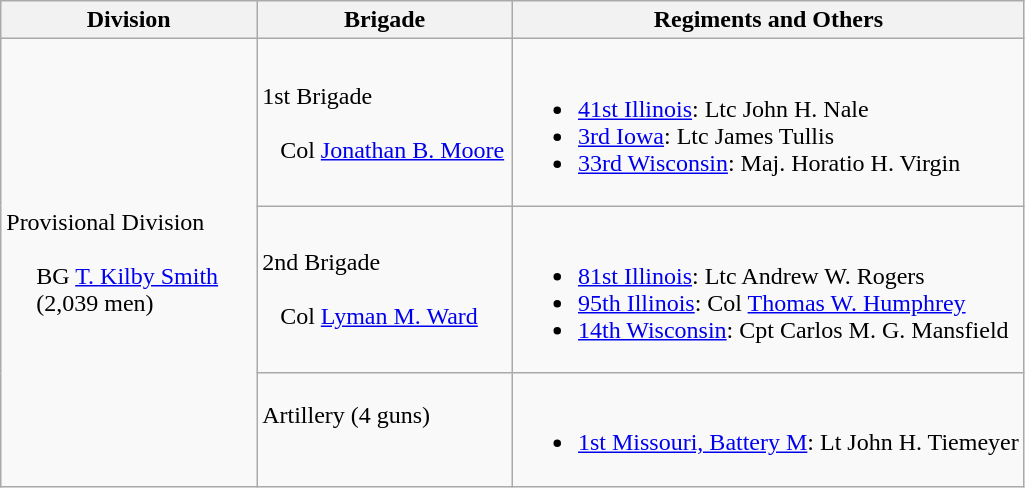<table class="wikitable">
<tr>
<th width="25%">Division</th>
<th width="25%">Brigade</th>
<th>Regiments and Others</th>
</tr>
<tr>
<td rowspan="3">Provisional Division<br><br>    
BG <a href='#'>T. Kilby Smith</a>
<br>     (2,039 men)</td>
<td>1st Brigade<br><br>  
Col <a href='#'>Jonathan B. Moore</a></td>
<td><br><ul><li><a href='#'>41st Illinois</a>: Ltc John H. Nale</li><li><a href='#'>3rd Iowa</a>: Ltc James Tullis</li><li><a href='#'>33rd Wisconsin</a>: Maj. Horatio H. Virgin</li></ul></td>
</tr>
<tr>
<td>2nd Brigade<br><br>  
Col <a href='#'>Lyman M. Ward</a></td>
<td><br><ul><li><a href='#'>81st Illinois</a>: Ltc Andrew W. Rogers</li><li><a href='#'>95th Illinois</a>: Col <a href='#'>Thomas W. Humphrey</a></li><li><a href='#'>14th Wisconsin</a>: Cpt Carlos M. G. Mansfield</li></ul></td>
</tr>
<tr>
<td>Artillery (4 guns)<br><br></td>
<td><br><ul><li><a href='#'>1st Missouri, Battery M</a>: Lt John H. Tiemeyer</li></ul></td>
</tr>
</table>
